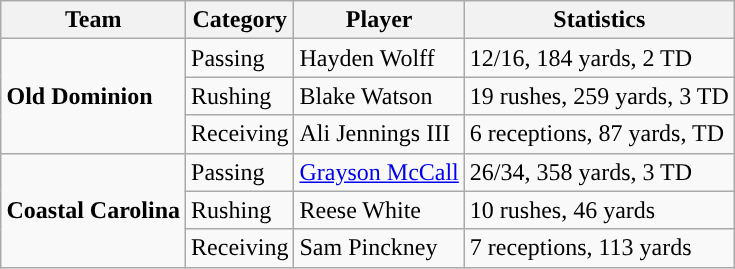<table class="wikitable" style="float: right;">
<tr>
<th>Team</th>
<th>Category</th>
<th>Player</th>
<th>Statistics</th>
</tr>
<tr>
<td rowspan=3><strong>Old Dominion</strong></td>
<td>Passing</td>
<td>Hayden Wolff</td>
<td>12/16, 184 yards, 2 TD</td>
</tr>
<tr>
<td>Rushing</td>
<td>Blake Watson</td>
<td>19 rushes, 259 yards, 3 TD</td>
</tr>
<tr>
<td>Receiving</td>
<td>Ali Jennings III</td>
<td>6 receptions, 87 yards, TD</td>
</tr>
<tr>
<td rowspan=3><strong>Coastal Carolina</strong></td>
<td>Passing</td>
<td><a href='#'>Grayson McCall</a></td>
<td>26/34, 358 yards, 3 TD</td>
</tr>
<tr>
<td>Rushing</td>
<td>Reese White</td>
<td>10 rushes, 46 yards</td>
</tr>
<tr>
<td>Receiving</td>
<td>Sam Pinckney</td>
<td>7 receptions, 113 yards</td>
</tr>
</table>
